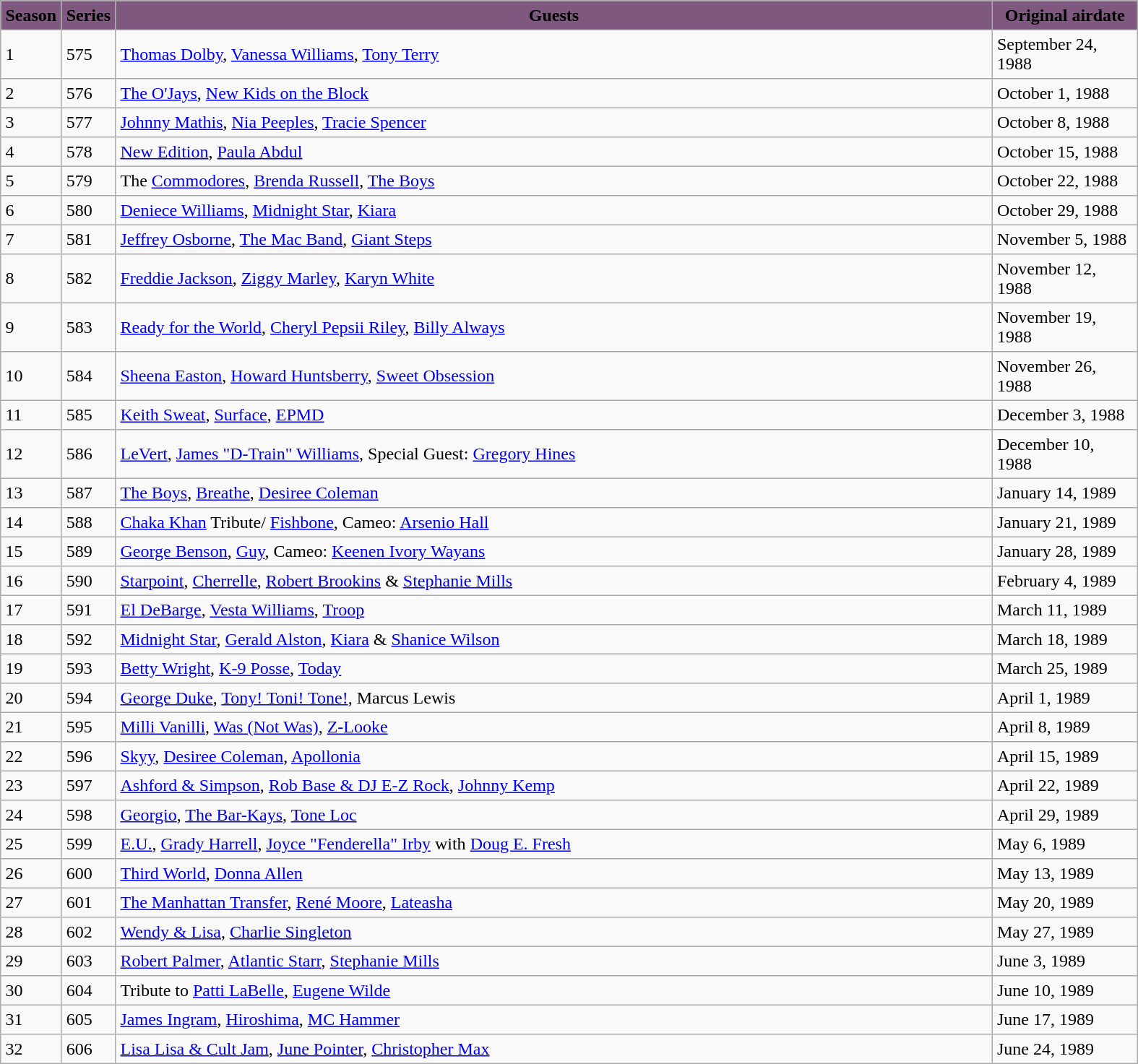<table class="toccolours" border="2" cellpadding="4" cellspacing="0" style="margin: 1em 1em 1em 0; background: #f9f9f9; border: 1px #aaa solid; border-collapse: collapse">
<tr style="vertical-align: top; text-align: center; background-color:#7E587E">
<th><strong>Season</strong></th>
<th><strong>Series</strong></th>
<th style="width:800px;"><strong>Guests</strong></th>
<th style="width:125px;"><strong>Original airdate</strong></th>
</tr>
<tr>
<td>1</td>
<td>575</td>
<td><a href='#'>Thomas Dolby</a>, <a href='#'>Vanessa Williams</a>, <a href='#'>Tony Terry</a></td>
<td>September 24, 1988</td>
</tr>
<tr>
<td>2</td>
<td>576</td>
<td><a href='#'>The O'Jays</a>, <a href='#'>New Kids on the Block</a></td>
<td>October 1, 1988</td>
</tr>
<tr>
<td>3</td>
<td>577</td>
<td><a href='#'>Johnny Mathis</a>, <a href='#'>Nia Peeples</a>, <a href='#'>Tracie Spencer</a></td>
<td>October 8, 1988</td>
</tr>
<tr>
<td>4</td>
<td>578</td>
<td><a href='#'>New Edition</a>, <a href='#'>Paula Abdul</a></td>
<td>October 15, 1988</td>
</tr>
<tr>
<td>5</td>
<td>579</td>
<td>The <a href='#'>Commodores</a>, <a href='#'>Brenda Russell</a>, <a href='#'>The Boys</a></td>
<td>October 22, 1988</td>
</tr>
<tr>
<td>6</td>
<td>580</td>
<td><a href='#'>Deniece Williams</a>, <a href='#'>Midnight Star</a>, <a href='#'>Kiara</a></td>
<td>October 29, 1988</td>
</tr>
<tr>
<td>7</td>
<td>581</td>
<td><a href='#'>Jeffrey Osborne</a>, <a href='#'>The Mac Band</a>, <a href='#'>Giant Steps</a></td>
<td>November 5, 1988</td>
</tr>
<tr>
<td>8</td>
<td>582</td>
<td><a href='#'>Freddie Jackson</a>, <a href='#'>Ziggy Marley</a>, <a href='#'>Karyn White</a></td>
<td>November 12, 1988</td>
</tr>
<tr>
<td>9</td>
<td>583</td>
<td><a href='#'>Ready for the World</a>, <a href='#'>Cheryl Pepsii Riley</a>, <a href='#'>Billy Always</a></td>
<td>November 19, 1988</td>
</tr>
<tr>
<td>10</td>
<td>584</td>
<td><a href='#'>Sheena Easton</a>, <a href='#'>Howard Huntsberry</a>, <a href='#'>Sweet Obsession</a></td>
<td>November 26, 1988</td>
</tr>
<tr>
<td>11</td>
<td>585</td>
<td><a href='#'>Keith Sweat</a>, <a href='#'>Surface</a>, <a href='#'>EPMD</a></td>
<td>December 3, 1988</td>
</tr>
<tr>
<td>12</td>
<td>586</td>
<td><a href='#'>LeVert</a>, <a href='#'>James "D-Train" Williams</a>, Special Guest: <a href='#'>Gregory Hines</a></td>
<td>December 10, 1988</td>
</tr>
<tr>
<td>13</td>
<td>587</td>
<td><a href='#'>The Boys</a>, <a href='#'>Breathe</a>, <a href='#'>Desiree Coleman</a></td>
<td>January 14, 1989</td>
</tr>
<tr>
<td>14</td>
<td>588</td>
<td><a href='#'>Chaka Khan</a> Tribute/ <a href='#'>Fishbone</a>, Cameo: <a href='#'>Arsenio Hall</a></td>
<td>January 21, 1989</td>
</tr>
<tr>
<td>15</td>
<td>589</td>
<td><a href='#'>George Benson</a>, <a href='#'>Guy</a>, Cameo: <a href='#'>Keenen Ivory Wayans</a></td>
<td>January 28, 1989</td>
</tr>
<tr>
<td>16</td>
<td>590</td>
<td><a href='#'>Starpoint</a>, <a href='#'>Cherrelle</a>, <a href='#'>Robert Brookins</a> & <a href='#'>Stephanie Mills</a></td>
<td>February 4, 1989</td>
</tr>
<tr>
<td>17</td>
<td>591</td>
<td><a href='#'>El DeBarge</a>, <a href='#'>Vesta Williams</a>, <a href='#'>Troop</a></td>
<td>March 11, 1989</td>
</tr>
<tr>
<td>18</td>
<td>592</td>
<td><a href='#'>Midnight Star</a>, <a href='#'>Gerald Alston</a>, <a href='#'>Kiara</a> & <a href='#'>Shanice Wilson</a></td>
<td>March 18, 1989</td>
</tr>
<tr>
<td>19</td>
<td>593</td>
<td><a href='#'>Betty Wright</a>, <a href='#'>K-9 Posse</a>, <a href='#'>Today</a></td>
<td>March 25, 1989</td>
</tr>
<tr>
<td>20</td>
<td>594</td>
<td><a href='#'>George Duke</a>, <a href='#'>Tony! Toni! Tone!</a>, Marcus Lewis</td>
<td>April 1, 1989</td>
</tr>
<tr>
<td>21</td>
<td>595</td>
<td><a href='#'>Milli Vanilli</a>, <a href='#'>Was (Not Was)</a>, <a href='#'>Z-Looke</a></td>
<td>April 8, 1989</td>
</tr>
<tr>
<td>22</td>
<td>596</td>
<td><a href='#'>Skyy</a>, <a href='#'>Desiree Coleman</a>, <a href='#'>Apollonia</a></td>
<td>April 15, 1989</td>
</tr>
<tr>
<td>23</td>
<td>597</td>
<td><a href='#'>Ashford & Simpson</a>, <a href='#'>Rob Base & DJ E-Z Rock</a>, <a href='#'>Johnny Kemp</a></td>
<td>April 22, 1989</td>
</tr>
<tr>
<td>24</td>
<td>598</td>
<td><a href='#'>Georgio</a>, <a href='#'>The Bar-Kays</a>, <a href='#'>Tone Loc</a></td>
<td>April 29, 1989</td>
</tr>
<tr>
<td>25</td>
<td>599</td>
<td><a href='#'>E.U.</a>, <a href='#'>Grady Harrell</a>, <a href='#'>Joyce "Fenderella" Irby</a> with <a href='#'>Doug E. Fresh</a></td>
<td>May 6, 1989</td>
</tr>
<tr>
<td>26</td>
<td>600</td>
<td><a href='#'>Third World</a>, <a href='#'>Donna Allen</a></td>
<td>May 13, 1989</td>
</tr>
<tr>
<td>27</td>
<td>601</td>
<td><a href='#'>The Manhattan Transfer</a>, <a href='#'>René Moore</a>, <a href='#'>Lateasha</a></td>
<td>May 20, 1989</td>
</tr>
<tr>
<td>28</td>
<td>602</td>
<td><a href='#'>Wendy & Lisa</a>, <a href='#'>Charlie Singleton</a></td>
<td>May 27, 1989</td>
</tr>
<tr>
<td>29</td>
<td>603</td>
<td><a href='#'>Robert Palmer</a>, <a href='#'>Atlantic Starr</a>, <a href='#'>Stephanie Mills</a></td>
<td>June 3, 1989</td>
</tr>
<tr>
<td>30</td>
<td>604</td>
<td>Tribute to <a href='#'>Patti LaBelle</a>, <a href='#'>Eugene Wilde</a></td>
<td>June 10, 1989</td>
</tr>
<tr>
<td>31</td>
<td>605</td>
<td><a href='#'>James Ingram</a>, <a href='#'>Hiroshima</a>, <a href='#'>MC Hammer</a></td>
<td>June 17, 1989</td>
</tr>
<tr>
<td>32</td>
<td>606</td>
<td><a href='#'>Lisa Lisa & Cult Jam</a>, <a href='#'>June Pointer</a>, <a href='#'>Christopher Max</a></td>
<td>June 24, 1989</td>
</tr>
</table>
